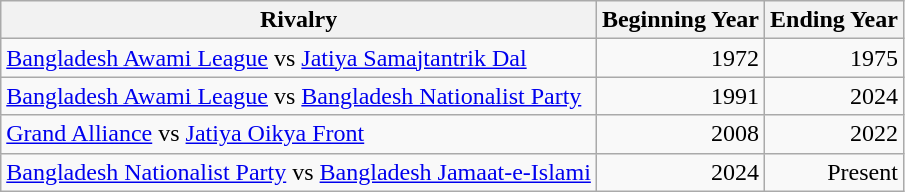<table class="wikitable sortable">
<tr>
<th>Rivalry</th>
<th>Beginning Year</th>
<th>Ending Year</th>
</tr>
<tr>
<td><a href='#'>Bangladesh Awami League</a> vs <a href='#'>Jatiya Samajtantrik Dal</a></td>
<td style="text-align:right;">1972</td>
<td style="text-align:right;">1975</td>
</tr>
<tr>
<td><a href='#'>Bangladesh Awami League</a> vs <a href='#'>Bangladesh Nationalist Party</a></td>
<td style="text-align:right;">1991</td>
<td style="text-align:right;">2024</td>
</tr>
<tr>
<td><a href='#'>Grand Alliance</a> vs <a href='#'>Jatiya Oikya Front</a></td>
<td style="text-align:right;">2008</td>
<td style="text-align:right;">2022</td>
</tr>
<tr>
<td><a href='#'>Bangladesh Nationalist Party</a> vs <a href='#'>Bangladesh Jamaat-e-Islami</a></td>
<td style="text-align:right;">2024</td>
<td style="text-align:right;">Present</td>
</tr>
</table>
